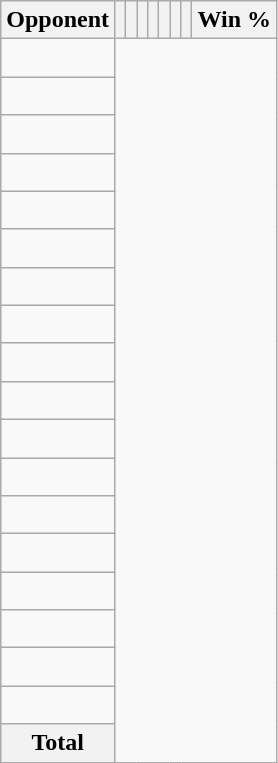<table class="wikitable sortable collapsible collapsed" style="text-align: center;">
<tr>
<th>Opponent</th>
<th></th>
<th></th>
<th></th>
<th></th>
<th></th>
<th></th>
<th></th>
<th>Win %</th>
</tr>
<tr>
<td align="left"><br></td>
</tr>
<tr>
<td align="left"><br></td>
</tr>
<tr>
<td align="left"><br></td>
</tr>
<tr>
<td align="left"><br></td>
</tr>
<tr>
<td align="left"><br></td>
</tr>
<tr>
<td align="left"><br></td>
</tr>
<tr>
<td align="left"><br></td>
</tr>
<tr>
<td align="left"><br></td>
</tr>
<tr>
<td align="left"><br></td>
</tr>
<tr>
<td align="left"><br></td>
</tr>
<tr>
<td align="left"><br></td>
</tr>
<tr>
<td align="left"><br></td>
</tr>
<tr>
<td align="left"><br></td>
</tr>
<tr>
<td align="left"><br></td>
</tr>
<tr>
<td align="left"><br></td>
</tr>
<tr>
<td align="left"><br></td>
</tr>
<tr>
<td align="left"><br></td>
</tr>
<tr>
<td align="left"><br></td>
</tr>
<tr class="sortbottom">
<th>Total<br></th>
</tr>
</table>
